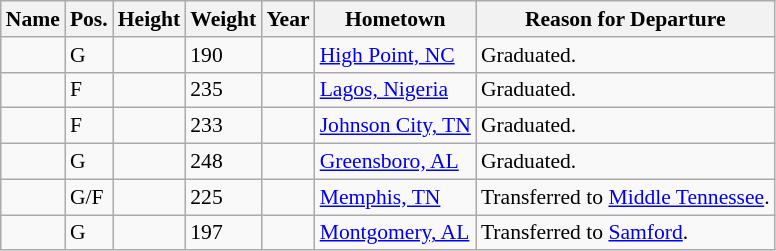<table class="wikitable sortable" style="font-size:90%;" border="1">
<tr>
<th>Name</th>
<th>Pos.</th>
<th>Height</th>
<th>Weight</th>
<th>Year</th>
<th>Hometown</th>
<th ! class="unsortable">Reason for Departure</th>
</tr>
<tr>
<td></td>
<td>G</td>
<td></td>
<td>190</td>
<td></td>
<td><a href='#'>High Point, NC</a></td>
<td>Graduated.</td>
</tr>
<tr>
<td></td>
<td>F</td>
<td></td>
<td>235</td>
<td></td>
<td><a href='#'>Lagos, Nigeria</a></td>
<td>Graduated.</td>
</tr>
<tr>
<td></td>
<td>F</td>
<td></td>
<td>233</td>
<td></td>
<td><a href='#'>Johnson City, TN</a></td>
<td>Graduated.</td>
</tr>
<tr>
<td></td>
<td>G</td>
<td></td>
<td>248</td>
<td></td>
<td><a href='#'>Greensboro, AL</a></td>
<td>Graduated.</td>
</tr>
<tr>
<td></td>
<td>G/F</td>
<td></td>
<td>225</td>
<td></td>
<td><a href='#'>Memphis, TN</a></td>
<td>Transferred to <a href='#'>Middle Tennessee</a>.</td>
</tr>
<tr>
<td></td>
<td>G</td>
<td></td>
<td>197</td>
<td></td>
<td><a href='#'>Montgomery, AL</a></td>
<td>Transferred to <a href='#'>Samford</a>.</td>
</tr>
</table>
